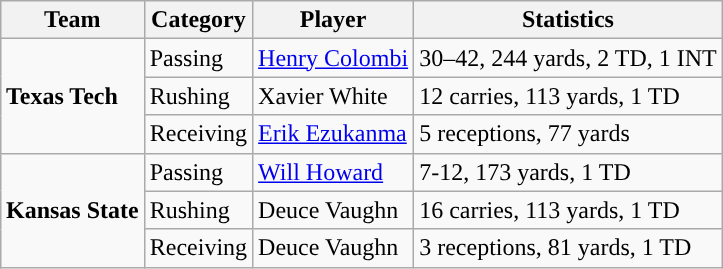<table class="wikitable" style="float: right;">
<tr>
<th>Team</th>
<th>Category</th>
<th>Player</th>
<th>Statistics</th>
</tr>
<tr>
<td rowspan=3><strong>Texas Tech</strong></td>
<td>Passing</td>
<td><a href='#'>Henry Colombi</a></td>
<td>30–42, 244 yards, 2 TD, 1 INT</td>
</tr>
<tr>
<td>Rushing</td>
<td>Xavier White</td>
<td>12 carries, 113 yards, 1 TD</td>
</tr>
<tr>
<td>Receiving</td>
<td><a href='#'>Erik Ezukanma</a></td>
<td>5 receptions, 77 yards</td>
</tr>
<tr>
<td rowspan=3><strong>Kansas State</strong></td>
<td>Passing</td>
<td><a href='#'>Will Howard</a></td>
<td>7-12, 173 yards, 1 TD</td>
</tr>
<tr>
<td>Rushing</td>
<td>Deuce Vaughn</td>
<td>16 carries, 113 yards, 1 TD</td>
</tr>
<tr>
<td>Receiving</td>
<td>Deuce Vaughn</td>
<td>3 receptions, 81 yards, 1 TD</td>
</tr>
</table>
